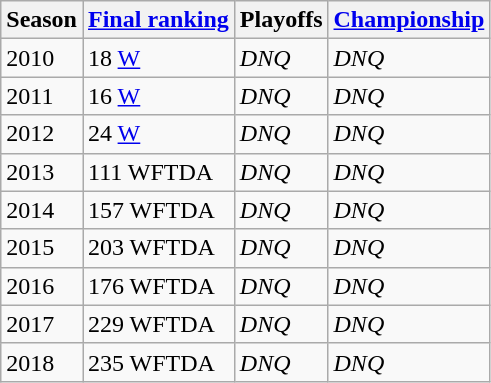<table class="wikitable sortable">
<tr>
<th>Season</th>
<th><a href='#'>Final ranking</a></th>
<th>Playoffs</th>
<th><a href='#'>Championship</a></th>
</tr>
<tr>
<td>2010</td>
<td>18 <a href='#'>W</a></td>
<td><em>DNQ</em></td>
<td><em>DNQ</em></td>
</tr>
<tr>
<td>2011</td>
<td>16 <a href='#'>W</a></td>
<td><em>DNQ</em></td>
<td><em>DNQ</em></td>
</tr>
<tr>
<td>2012</td>
<td>24 <a href='#'>W</a></td>
<td><em>DNQ</em></td>
<td><em>DNQ</em></td>
</tr>
<tr>
<td>2013</td>
<td>111 WFTDA</td>
<td><em>DNQ</em></td>
<td><em>DNQ</em></td>
</tr>
<tr>
<td>2014</td>
<td>157 WFTDA</td>
<td><em>DNQ</em></td>
<td><em>DNQ</em></td>
</tr>
<tr>
<td>2015</td>
<td>203 WFTDA</td>
<td><em>DNQ</em></td>
<td><em>DNQ</em></td>
</tr>
<tr>
<td>2016</td>
<td>176 WFTDA</td>
<td><em>DNQ</em></td>
<td><em>DNQ</em></td>
</tr>
<tr>
<td>2017</td>
<td>229 WFTDA</td>
<td><em>DNQ</em></td>
<td><em>DNQ</em></td>
</tr>
<tr>
<td>2018</td>
<td>235 WFTDA</td>
<td><em>DNQ</em></td>
<td><em>DNQ</em></td>
</tr>
</table>
